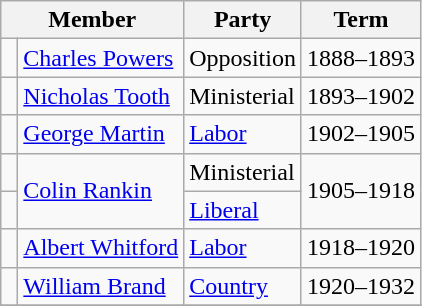<table class="wikitable">
<tr>
<th colspan="2">Member</th>
<th>Party</th>
<th>Term</th>
</tr>
<tr>
<td> </td>
<td><a href='#'>Charles Powers</a></td>
<td>Opposition</td>
<td>1888–1893</td>
</tr>
<tr>
<td> </td>
<td><a href='#'>Nicholas Tooth</a></td>
<td>Ministerial</td>
<td>1893–1902</td>
</tr>
<tr>
<td> </td>
<td><a href='#'>George Martin</a></td>
<td><a href='#'>Labor</a></td>
<td>1902–1905</td>
</tr>
<tr>
<td> </td>
<td rowspan=2><a href='#'>Colin Rankin</a></td>
<td>Ministerial</td>
<td rowspan=2>1905–1918</td>
</tr>
<tr>
<td> </td>
<td><a href='#'>Liberal</a></td>
</tr>
<tr>
<td> </td>
<td><a href='#'>Albert Whitford</a></td>
<td><a href='#'>Labor</a></td>
<td>1918–1920</td>
</tr>
<tr>
<td> </td>
<td><a href='#'>William Brand</a></td>
<td><a href='#'>Country</a></td>
<td>1920–1932</td>
</tr>
<tr>
</tr>
</table>
